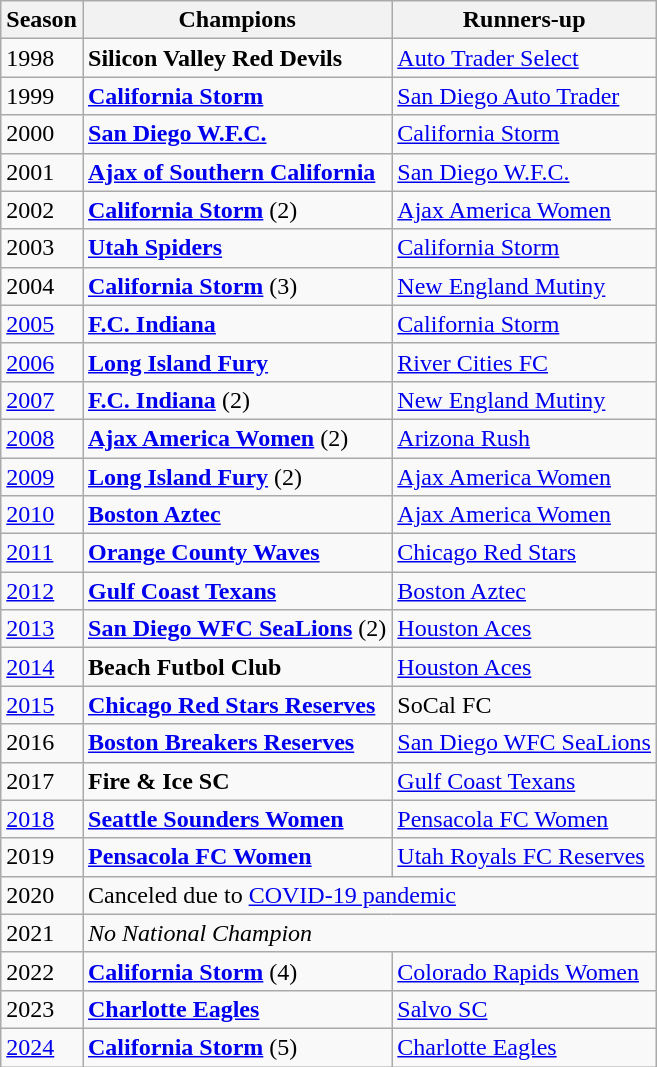<table class="wikitable">
<tr>
<th>Season</th>
<th>Champions</th>
<th>Runners-up</th>
</tr>
<tr>
<td>1998</td>
<td><strong>Silicon Valley Red Devils</strong></td>
<td><a href='#'>Auto Trader Select</a></td>
</tr>
<tr>
<td>1999</td>
<td><strong><a href='#'>California Storm</a></strong></td>
<td><a href='#'>San Diego Auto Trader</a></td>
</tr>
<tr>
<td>2000</td>
<td><strong><a href='#'>San Diego W.F.C.</a></strong></td>
<td><a href='#'>California Storm</a></td>
</tr>
<tr>
<td>2001</td>
<td><strong><a href='#'>Ajax of Southern California</a></strong></td>
<td><a href='#'>San Diego W.F.C.</a></td>
</tr>
<tr>
<td>2002</td>
<td><strong><a href='#'>California Storm</a></strong> (2)</td>
<td><a href='#'>Ajax America Women</a></td>
</tr>
<tr>
<td>2003</td>
<td><strong><a href='#'>Utah Spiders</a></strong></td>
<td><a href='#'>California Storm</a></td>
</tr>
<tr>
<td>2004</td>
<td><strong><a href='#'>California Storm</a></strong> (3)</td>
<td><a href='#'>New England Mutiny</a></td>
</tr>
<tr>
<td><a href='#'>2005</a></td>
<td><a href='#'><strong>F.C. Indiana</strong></a></td>
<td><a href='#'>California Storm</a></td>
</tr>
<tr>
<td><a href='#'>2006</a></td>
<td><strong><a href='#'>Long Island Fury</a></strong></td>
<td><a href='#'>River Cities FC</a></td>
</tr>
<tr>
<td><a href='#'>2007</a></td>
<td><a href='#'><strong>F.C. Indiana</strong></a> (2)</td>
<td><a href='#'>New England Mutiny</a></td>
</tr>
<tr>
<td><a href='#'>2008</a></td>
<td><strong><a href='#'>Ajax America Women</a></strong> (2)</td>
<td><a href='#'>Arizona Rush</a></td>
</tr>
<tr>
<td><a href='#'>2009</a></td>
<td><strong><a href='#'>Long Island Fury</a></strong> (2)</td>
<td><a href='#'>Ajax America Women</a></td>
</tr>
<tr>
<td><a href='#'>2010</a></td>
<td><a href='#'><strong>Boston Aztec</strong></a></td>
<td><a href='#'>Ajax America Women</a></td>
</tr>
<tr>
<td><a href='#'>2011</a></td>
<td><a href='#'><strong>Orange County Waves</strong></a></td>
<td><a href='#'>Chicago Red Stars</a></td>
</tr>
<tr>
<td><a href='#'>2012</a></td>
<td><strong><a href='#'>Gulf Coast Texans</a></strong></td>
<td><a href='#'>Boston Aztec</a></td>
</tr>
<tr>
<td><a href='#'>2013</a></td>
<td><strong><a href='#'>San Diego WFC SeaLions</a></strong> (2)</td>
<td><a href='#'>Houston Aces</a></td>
</tr>
<tr>
<td><a href='#'>2014</a></td>
<td><strong>Beach Futbol Club</strong></td>
<td><a href='#'>Houston Aces</a></td>
</tr>
<tr>
<td><a href='#'>2015</a></td>
<td><a href='#'><strong>Chicago Red Stars Reserves</strong></a></td>
<td>SoCal FC</td>
</tr>
<tr>
<td>2016</td>
<td><a href='#'><strong>Boston Breakers Reserves</strong></a></td>
<td><a href='#'>San Diego WFC SeaLions</a></td>
</tr>
<tr>
<td>2017</td>
<td><strong>Fire & Ice SC</strong></td>
<td><a href='#'>Gulf Coast Texans</a></td>
</tr>
<tr>
<td><a href='#'>2018</a></td>
<td><strong><a href='#'>Seattle Sounders Women</a></strong></td>
<td><a href='#'>Pensacola FC Women</a></td>
</tr>
<tr>
<td>2019</td>
<td><strong><a href='#'>Pensacola FC Women</a></strong></td>
<td><a href='#'>Utah Royals FC Reserves</a></td>
</tr>
<tr>
<td>2020</td>
<td colspan="2">Canceled due to <a href='#'>COVID-19 pandemic</a></td>
</tr>
<tr>
<td>2021</td>
<td colspan="2"><em>No National Champion</em></td>
</tr>
<tr>
<td>2022</td>
<td><strong><a href='#'>California Storm</a></strong> (4)</td>
<td><a href='#'>Colorado Rapids Women</a></td>
</tr>
<tr>
<td>2023</td>
<td><strong><a href='#'>Charlotte Eagles</a></strong></td>
<td><a href='#'>Salvo SC</a></td>
</tr>
<tr>
<td><a href='#'>2024</a></td>
<td><strong><a href='#'>California Storm</a></strong> (5)</td>
<td><a href='#'>Charlotte Eagles</a></td>
</tr>
</table>
